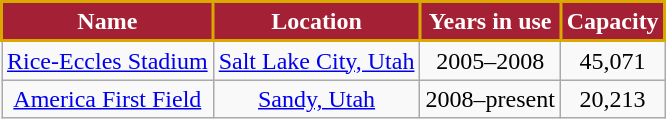<table class="wikitable" style="text-align:center">
<tr>
<th style="background:#A32035; color:#FFF; border:2px solid #DAA900;" scope="col">Name</th>
<th style="background:#A32035; color:#FFF; border:2px solid #DAA900;" scope="col">Location</th>
<th style="background:#A32035; color:#FFF; border:2px solid #DAA900;" scope="col">Years in use</th>
<th style="background:#A32035; color:#FFF; border:2px solid #DAA900;" scope="col">Capacity</th>
</tr>
<tr>
<td><a href='#'>Rice-Eccles Stadium</a></td>
<td><a href='#'>Salt Lake City, Utah</a></td>
<td>2005–2008</td>
<td>45,071</td>
</tr>
<tr>
<td><a href='#'>America First Field</a></td>
<td><a href='#'>Sandy, Utah</a></td>
<td>2008–present</td>
<td>20,213</td>
</tr>
</table>
